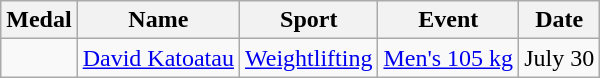<table class="wikitable sortable">
<tr>
<th>Medal</th>
<th>Name</th>
<th>Sport</th>
<th>Event</th>
<th>Date</th>
</tr>
<tr>
<td></td>
<td><a href='#'>David Katoatau</a></td>
<td><a href='#'>Weightlifting</a></td>
<td><a href='#'>Men's 105 kg</a></td>
<td>July 30</td>
</tr>
</table>
